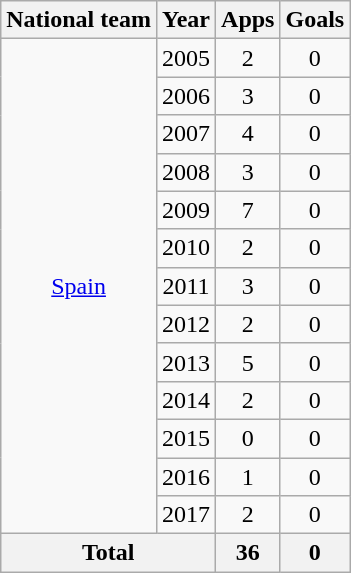<table class="wikitable" style="text-align:center">
<tr>
<th>National team</th>
<th>Year</th>
<th>Apps</th>
<th>Goals</th>
</tr>
<tr>
<td rowspan="13"><a href='#'>Spain</a></td>
<td>2005</td>
<td>2</td>
<td>0</td>
</tr>
<tr>
<td>2006</td>
<td>3</td>
<td>0</td>
</tr>
<tr>
<td>2007</td>
<td>4</td>
<td>0</td>
</tr>
<tr>
<td>2008</td>
<td>3</td>
<td>0</td>
</tr>
<tr>
<td>2009</td>
<td>7</td>
<td>0</td>
</tr>
<tr>
<td>2010</td>
<td>2</td>
<td>0</td>
</tr>
<tr>
<td>2011</td>
<td>3</td>
<td>0</td>
</tr>
<tr>
<td>2012</td>
<td>2</td>
<td>0</td>
</tr>
<tr>
<td>2013</td>
<td>5</td>
<td>0</td>
</tr>
<tr>
<td>2014</td>
<td>2</td>
<td>0</td>
</tr>
<tr>
<td>2015</td>
<td>0</td>
<td>0</td>
</tr>
<tr>
<td>2016</td>
<td>1</td>
<td>0</td>
</tr>
<tr>
<td>2017</td>
<td>2</td>
<td>0</td>
</tr>
<tr>
<th colspan="2">Total</th>
<th>36</th>
<th>0</th>
</tr>
</table>
